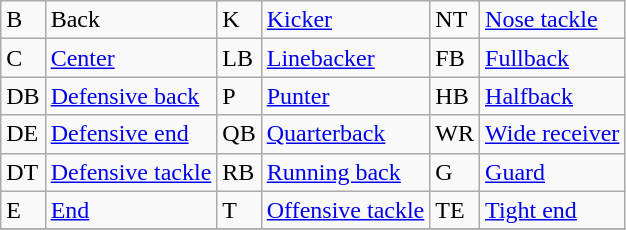<table class="wikitable">
<tr>
<td>B</td>
<td>Back</td>
<td>K</td>
<td><a href='#'>Kicker</a></td>
<td>NT</td>
<td><a href='#'>Nose tackle</a></td>
</tr>
<tr>
<td>C</td>
<td><a href='#'>Center</a></td>
<td>LB</td>
<td><a href='#'>Linebacker</a></td>
<td>FB</td>
<td><a href='#'>Fullback</a></td>
</tr>
<tr>
<td>DB</td>
<td><a href='#'>Defensive back</a></td>
<td>P</td>
<td><a href='#'>Punter</a></td>
<td>HB</td>
<td><a href='#'>Halfback</a></td>
</tr>
<tr>
<td>DE</td>
<td><a href='#'>Defensive end</a></td>
<td>QB</td>
<td><a href='#'>Quarterback</a></td>
<td>WR</td>
<td><a href='#'>Wide receiver</a></td>
</tr>
<tr>
<td>DT</td>
<td><a href='#'>Defensive tackle</a></td>
<td>RB</td>
<td><a href='#'>Running back</a></td>
<td>G</td>
<td><a href='#'>Guard</a></td>
</tr>
<tr>
<td>E</td>
<td><a href='#'>End</a></td>
<td>T</td>
<td><a href='#'>Offensive tackle</a></td>
<td>TE</td>
<td><a href='#'>Tight end</a></td>
</tr>
<tr>
</tr>
</table>
